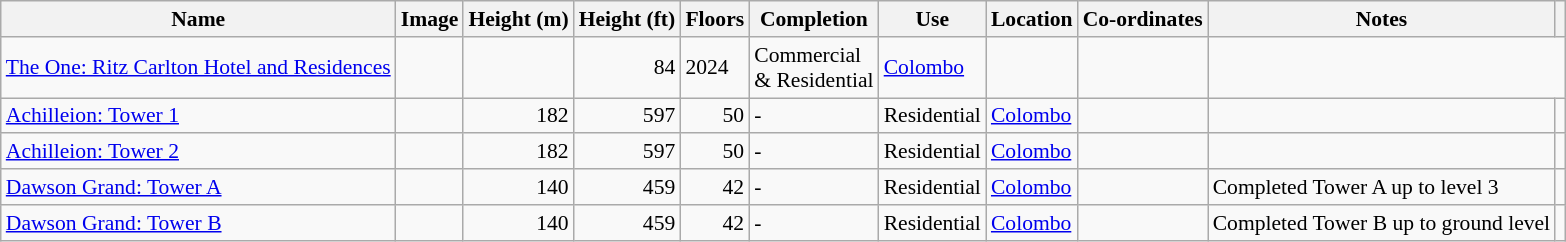<table class="wikitable plainrowheaders sortable" style="font-size:90%; text-align:left;">
<tr>
<th>Name</th>
<th class="unsortable">Image</th>
<th>Height (m)</th>
<th>Height (ft)</th>
<th>Floors</th>
<th>Completion</th>
<th>Use</th>
<th>Location</th>
<th>Co-ordinates</th>
<th>Notes</th>
<th class="unsortable"></th>
</tr>
<tr>
<td><a href='#'>The One: Ritz Carlton Hotel and Residences</a></td>
<td align=center></td>
<td></td>
<td align=right>84</td>
<td>2024</td>
<td>Commercial<br> & Residential</td>
<td><a href='#'>Colombo</a></td>
<td></td>
<td></td>
</tr>
<tr>
<td><a href='#'>Achilleion: Tower 1</a></td>
<td align=center></td>
<td align=right>182</td>
<td align=right>597</td>
<td align=right>50</td>
<td>-</td>
<td>Residential</td>
<td><a href='#'>Colombo</a></td>
<td></td>
<td></td>
<td></td>
</tr>
<tr>
<td><a href='#'>Achilleion: Tower 2</a></td>
<td align=center></td>
<td align=right>182</td>
<td align=right>597</td>
<td align=right>50</td>
<td>-</td>
<td>Residential</td>
<td><a href='#'>Colombo</a></td>
<td></td>
<td></td>
<td></td>
</tr>
<tr>
<td><a href='#'>Dawson Grand: Tower A</a></td>
<td align="center"></td>
<td align=right>140</td>
<td align=right>459</td>
<td align=right>42</td>
<td>-</td>
<td>Residential</td>
<td><a href='#'>Colombo</a></td>
<td></td>
<td>Completed Tower A up to level 3</td>
<td></td>
</tr>
<tr>
<td><a href='#'>Dawson Grand: Tower B</a></td>
<td align="center"></td>
<td align=right>140</td>
<td align=right>459</td>
<td align=right>42</td>
<td>-</td>
<td>Residential</td>
<td><a href='#'>Colombo</a></td>
<td></td>
<td>Completed Tower B up to ground level</td>
<td></td>
</tr>
</table>
